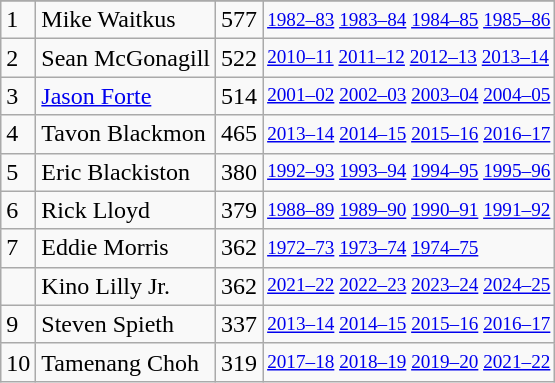<table class="wikitable">
<tr>
</tr>
<tr>
<td>1</td>
<td>Mike Waitkus</td>
<td>577</td>
<td style="font-size:80%;"><a href='#'>1982–83</a> <a href='#'>1983–84</a> <a href='#'>1984–85</a> <a href='#'>1985–86</a></td>
</tr>
<tr>
<td>2</td>
<td>Sean McGonagill</td>
<td>522</td>
<td style="font-size:80%;"><a href='#'>2010–11</a> <a href='#'>2011–12</a> <a href='#'>2012–13</a> <a href='#'>2013–14</a></td>
</tr>
<tr>
<td>3</td>
<td><a href='#'>Jason Forte</a></td>
<td>514</td>
<td style="font-size:80%;"><a href='#'>2001–02</a> <a href='#'>2002–03</a> <a href='#'>2003–04</a> <a href='#'>2004–05</a></td>
</tr>
<tr>
<td>4</td>
<td>Tavon Blackmon</td>
<td>465</td>
<td style="font-size:80%;"><a href='#'>2013–14</a> <a href='#'>2014–15</a> <a href='#'>2015–16</a> <a href='#'>2016–17</a></td>
</tr>
<tr>
<td>5</td>
<td>Eric Blackiston</td>
<td>380</td>
<td style="font-size:80%;"><a href='#'>1992–93</a> <a href='#'>1993–94</a> <a href='#'>1994–95</a> <a href='#'>1995–96</a></td>
</tr>
<tr>
<td>6</td>
<td>Rick Lloyd</td>
<td>379</td>
<td style="font-size:80%;"><a href='#'>1988–89</a> <a href='#'>1989–90</a> <a href='#'>1990–91</a> <a href='#'>1991–92</a></td>
</tr>
<tr>
<td>7</td>
<td>Eddie Morris</td>
<td>362</td>
<td style="font-size:80%;"><a href='#'>1972–73</a> <a href='#'>1973–74</a> <a href='#'>1974–75</a></td>
</tr>
<tr>
<td></td>
<td>Kino Lilly Jr.</td>
<td>362</td>
<td style="font-size:80%;"><a href='#'>2021–22</a> <a href='#'>2022–23</a> <a href='#'>2023–24</a> <a href='#'>2024–25</a></td>
</tr>
<tr>
<td>9</td>
<td>Steven Spieth</td>
<td>337</td>
<td style="font-size:80%;"><a href='#'>2013–14</a> <a href='#'>2014–15</a> <a href='#'>2015–16</a> <a href='#'>2016–17</a></td>
</tr>
<tr>
<td>10</td>
<td>Tamenang Choh</td>
<td>319</td>
<td style="font-size:80%;"><a href='#'>2017–18</a> <a href='#'>2018–19</a> <a href='#'>2019–20</a> <a href='#'>2021–22</a></td>
</tr>
</table>
